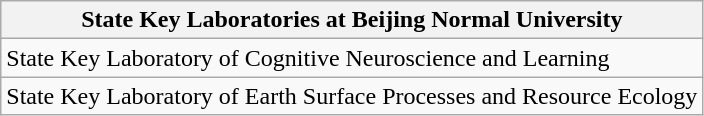<table class="wikitable">
<tr>
<th>State Key Laboratories at Beijing Normal University</th>
</tr>
<tr>
<td>State Key Laboratory of Cognitive Neuroscience and Learning</td>
</tr>
<tr>
<td>State Key Laboratory of Earth Surface Processes and Resource Ecology</td>
</tr>
</table>
